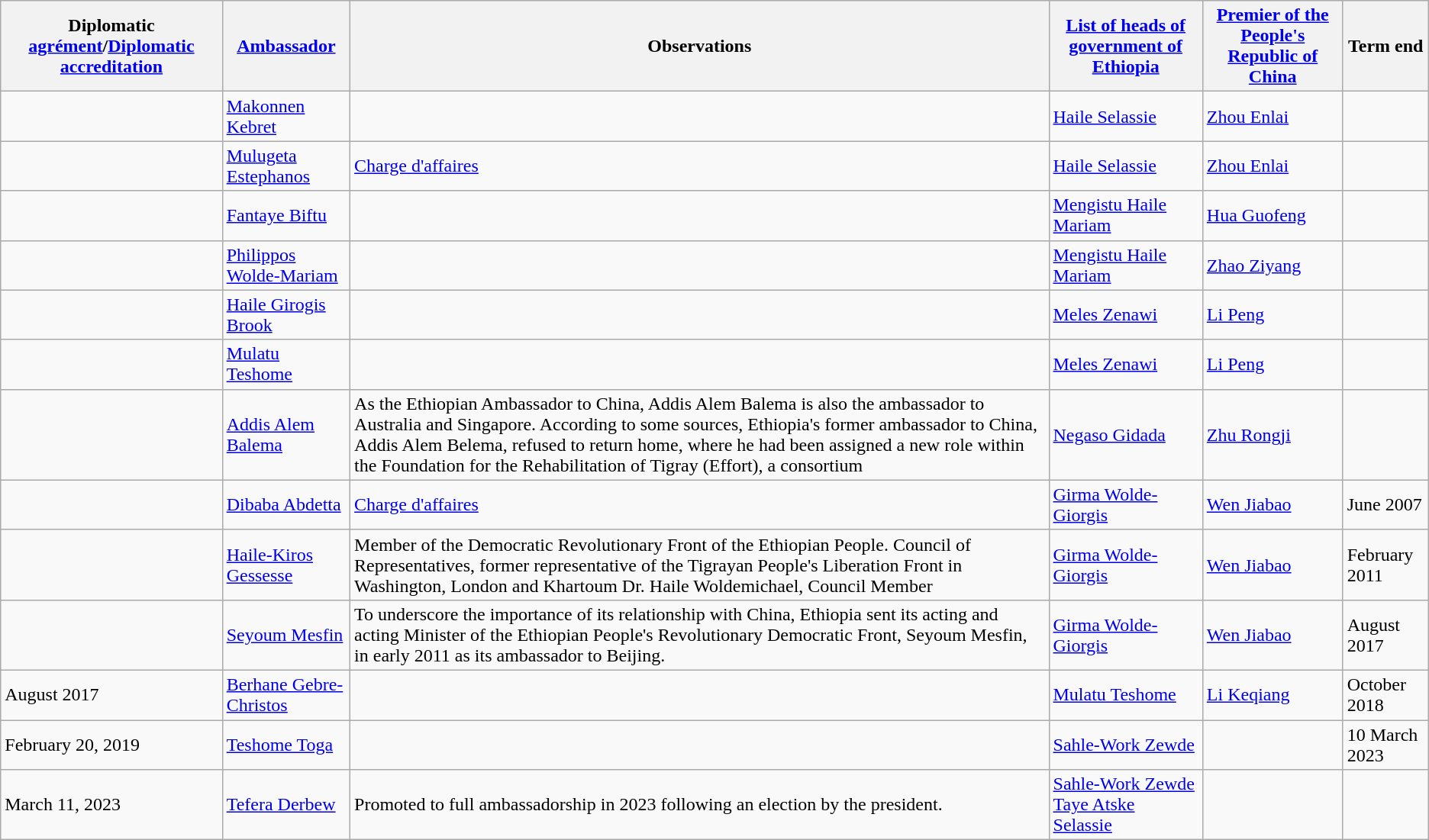<table class="wikitable sortable">
<tr>
<th>Diplomatic <a href='#'>agrément</a>/<a href='#'>Diplomatic accreditation</a></th>
<th><a href='#'>Ambassador</a></th>
<th>Observations</th>
<th><a href='#'>List of heads of government of Ethiopia</a></th>
<th><a href='#'>Premier of the People's Republic of China</a></th>
<th>Term end</th>
</tr>
<tr>
<td></td>
<td><a href='#'>Makonnen Kebret</a></td>
<td></td>
<td><a href='#'>Haile Selassie</a></td>
<td><a href='#'>Zhou Enlai</a></td>
<td></td>
</tr>
<tr>
<td></td>
<td><a href='#'>Mulugeta Estephanos</a></td>
<td><a href='#'>Charge d'affaires</a></td>
<td><a href='#'>Haile Selassie</a></td>
<td><a href='#'>Zhou Enlai</a></td>
<td></td>
</tr>
<tr>
<td></td>
<td><a href='#'>Fantaye Biftu</a></td>
<td></td>
<td><a href='#'>Mengistu Haile Mariam</a></td>
<td><a href='#'>Hua Guofeng</a></td>
<td></td>
</tr>
<tr>
<td></td>
<td><a href='#'>Philippos Wolde-Mariam</a></td>
<td></td>
<td><a href='#'>Mengistu Haile Mariam</a></td>
<td><a href='#'>Zhao Ziyang</a></td>
<td></td>
</tr>
<tr>
<td></td>
<td><a href='#'>Haile Girogis Brook</a></td>
<td></td>
<td><a href='#'>Meles Zenawi</a></td>
<td><a href='#'>Li Peng</a></td>
<td></td>
</tr>
<tr>
<td></td>
<td><a href='#'>Mulatu Teshome</a></td>
<td></td>
<td><a href='#'>Meles Zenawi</a></td>
<td><a href='#'>Li Peng</a></td>
<td></td>
</tr>
<tr>
<td></td>
<td><a href='#'>Addis Alem Balema</a></td>
<td>As the Ethiopian Ambassador to China, Addis Alem Balema is also the ambassador to Australia and Singapore. According to some sources, Ethiopia's former ambassador to China, Addis Alem Belema, refused to return home, where he had been assigned a new role within the Foundation for the Rehabilitation of Tigray (Effort), a consortium</td>
<td><a href='#'>Negaso Gidada</a></td>
<td><a href='#'>Zhu Rongji</a></td>
<td></td>
</tr>
<tr>
<td></td>
<td><a href='#'>Dibaba Abdetta</a></td>
<td><a href='#'>Charge d'affaires</a></td>
<td><a href='#'>Girma Wolde-Giorgis</a></td>
<td><a href='#'>Wen Jiabao</a></td>
<td>June 2007</td>
</tr>
<tr>
<td></td>
<td><a href='#'>Haile-Kiros Gessesse</a></td>
<td>Member of the Democratic Revolutionary Front of the Ethiopian People. Council of Representatives, former representative of the Tigrayan People's Liberation Front in Washington, London and Khartoum Dr. Haile Woldemichael, Council Member</td>
<td><a href='#'>Girma Wolde-Giorgis</a></td>
<td><a href='#'>Wen Jiabao</a></td>
<td>February 2011</td>
</tr>
<tr>
<td></td>
<td><a href='#'>Seyoum Mesfin</a></td>
<td>To underscore the importance of its relationship with China, Ethiopia sent its acting and acting Minister of the Ethiopian People's Revolutionary Democratic Front, Seyoum Mesfin, in early 2011 as its ambassador to Beijing.</td>
<td><a href='#'>Girma Wolde-Giorgis</a></td>
<td><a href='#'>Wen Jiabao</a></td>
<td>August 2017</td>
</tr>
<tr>
<td>August 2017</td>
<td><a href='#'>Berhane Gebre-Christos</a></td>
<td></td>
<td><a href='#'>Mulatu Teshome</a></td>
<td><a href='#'>Li Keqiang</a></td>
<td>October 2018</td>
</tr>
<tr>
<td>February 20, 2019</td>
<td><a href='#'>Teshome Toga</a></td>
<td></td>
<td><a href='#'>Sahle-Work Zewde</a></td>
<td></td>
<td>10 March 2023</td>
</tr>
<tr>
<td>March 11, 2023</td>
<td><a href='#'>Tefera Derbew</a></td>
<td>Promoted to full ambassadorship in 2023 following an election by the president.</td>
<td><a href='#'>Sahle-Work Zewde</a><br><a href='#'>Taye Atske Selassie</a></td>
<td></td>
<td></td>
</tr>
</table>
